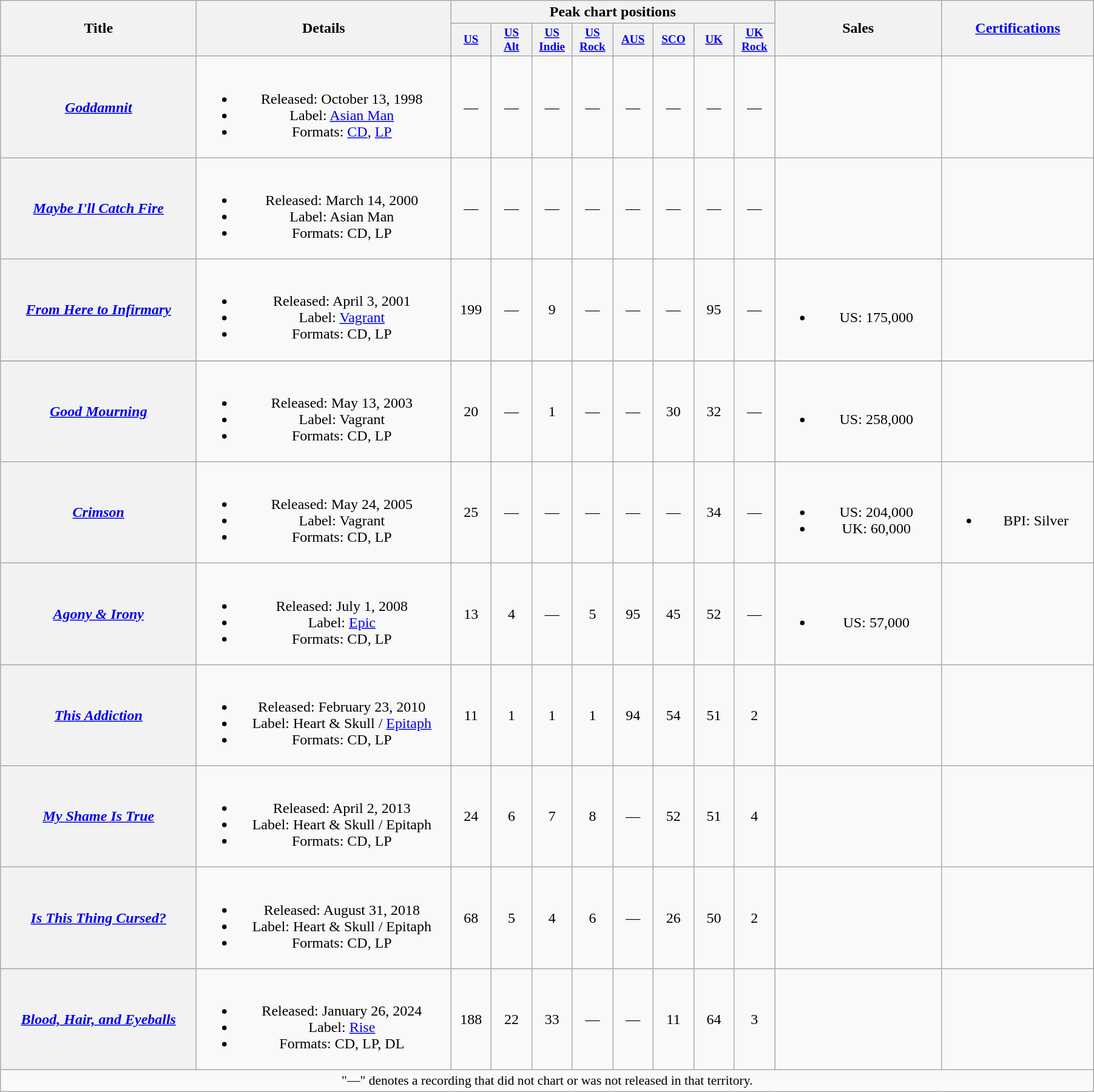<table class="wikitable plainrowheaders" style="text-align:center;">
<tr>
<th scope="col" rowspan="2" style="width:13em;">Title</th>
<th scope="col" rowspan="2" style="width:17em;">Details</th>
<th scope="col" colspan="8">Peak chart positions</th>
<th scope="col" rowspan="2" style="width:11em;">Sales</th>
<th scope="col" rowspan="2" style="width:10em;"><a href='#'>Certifications</a></th>
</tr>
<tr>
<th scope="col" style="width:3em;font-size:80%;"><a href='#'>US</a><br></th>
<th scope="col" style="width:3em;font-size:80%;"><a href='#'>US<br>Alt</a><br></th>
<th scope="col" style="width:3em;font-size:80%;"><a href='#'>US<br>Indie</a><br></th>
<th scope="col" style="width:3em;font-size:80%;"><a href='#'>US<br>Rock</a><br></th>
<th scope="col" style="width:3em;font-size:80%;"><a href='#'>AUS</a><br></th>
<th scope="col" style="width:3em;font-size:80%;"><a href='#'>SCO</a><br></th>
<th scope="col" style="width:3em;font-size:80%;"><a href='#'>UK</a><br></th>
<th scope="col" style="width:3em;font-size:80%;"><a href='#'>UK<br>Rock</a><br></th>
</tr>
<tr>
<th scope="row"><em><a href='#'>Goddamnit</a></em></th>
<td><br><ul><li>Released: October 13, 1998</li><li>Label: <a href='#'>Asian Man</a></li><li>Formats: <a href='#'>CD</a>, <a href='#'>LP</a></li></ul></td>
<td>—</td>
<td>—</td>
<td>—</td>
<td>—</td>
<td>—</td>
<td>—</td>
<td>—</td>
<td>—</td>
<td></td>
<td></td>
</tr>
<tr>
<th scope="row"><em><a href='#'>Maybe I'll Catch Fire</a></em></th>
<td><br><ul><li>Released: March 14, 2000</li><li>Label: Asian Man</li><li>Formats: CD, LP</li></ul></td>
<td>—</td>
<td>—</td>
<td>—</td>
<td>—</td>
<td>—</td>
<td>—</td>
<td>—</td>
<td>—</td>
<td></td>
<td></td>
</tr>
<tr>
<th scope="row"><em><a href='#'>From Here to Infirmary</a></em></th>
<td><br><ul><li>Released: April 3, 2001</li><li>Label: <a href='#'>Vagrant</a></li><li>Formats: CD, LP</li></ul></td>
<td>199</td>
<td>—</td>
<td>9</td>
<td>—</td>
<td>—</td>
<td>—</td>
<td>95</td>
<td>—</td>
<td><br><ul><li>US: 175,000</li></ul></td>
<td></td>
</tr>
<tr>
</tr>
<tr>
<th scope="row"><em><a href='#'>Good Mourning</a></em></th>
<td><br><ul><li>Released: May 13, 2003</li><li>Label: Vagrant</li><li>Formats: CD, LP</li></ul></td>
<td>20</td>
<td>—</td>
<td>1</td>
<td>—</td>
<td>—</td>
<td>30</td>
<td>32</td>
<td>—</td>
<td><br><ul><li>US: 258,000</li></ul></td>
<td></td>
</tr>
<tr>
<th scope="row"><em><a href='#'>Crimson</a></em></th>
<td><br><ul><li>Released: May 24, 2005</li><li>Label: Vagrant</li><li>Formats: CD, LP</li></ul></td>
<td>25</td>
<td>—</td>
<td>—</td>
<td>—</td>
<td>—</td>
<td>—</td>
<td>34</td>
<td>—</td>
<td><br><ul><li>US: 204,000</li><li>UK: 60,000</li></ul></td>
<td><br><ul><li>BPI: Silver</li></ul></td>
</tr>
<tr>
<th scope="row"><em><a href='#'>Agony & Irony</a></em></th>
<td><br><ul><li>Released: July 1, 2008</li><li>Label: <a href='#'>Epic</a></li><li>Formats: CD, LP</li></ul></td>
<td>13</td>
<td>4</td>
<td>—</td>
<td>5</td>
<td>95</td>
<td>45</td>
<td>52</td>
<td>—</td>
<td><br><ul><li>US: 57,000</li></ul></td>
<td></td>
</tr>
<tr>
<th scope="row"><em><a href='#'>This Addiction</a></em></th>
<td><br><ul><li>Released: February 23, 2010</li><li>Label: Heart & Skull / <a href='#'>Epitaph</a></li><li>Formats: CD, LP</li></ul></td>
<td>11</td>
<td>1</td>
<td>1</td>
<td>1</td>
<td>94</td>
<td>54</td>
<td>51</td>
<td>2</td>
<td></td>
<td></td>
</tr>
<tr>
<th scope="row"><em><a href='#'>My Shame Is True</a></em></th>
<td><br><ul><li>Released: April 2, 2013</li><li>Label: Heart & Skull / Epitaph</li><li>Formats: CD, LP</li></ul></td>
<td>24</td>
<td>6</td>
<td>7</td>
<td>8</td>
<td>—</td>
<td>52</td>
<td>51</td>
<td>4</td>
<td></td>
<td></td>
</tr>
<tr>
<th scope="row"><em><a href='#'>Is This Thing Cursed?</a></em></th>
<td><br><ul><li>Released: August 31, 2018</li><li>Label: Heart & Skull / Epitaph</li><li>Formats: CD, LP</li></ul></td>
<td>68</td>
<td>5</td>
<td>4</td>
<td>6</td>
<td>—</td>
<td>26</td>
<td>50</td>
<td>2</td>
<td></td>
<td></td>
</tr>
<tr>
<th scope="row"><em><a href='#'>Blood, Hair, and Eyeballs</a></em></th>
<td><br><ul><li>Released: January 26, 2024</li><li>Label: <a href='#'>Rise</a></li><li>Formats: CD, LP, DL</li></ul></td>
<td>188</td>
<td>22</td>
<td>33</td>
<td>—</td>
<td>—</td>
<td>11</td>
<td>64</td>
<td>3</td>
<td></td>
<td></td>
</tr>
<tr>
<td colspan="12" style="font-size:90%">"—" denotes a recording that did not chart or was not released in that territory.</td>
</tr>
</table>
